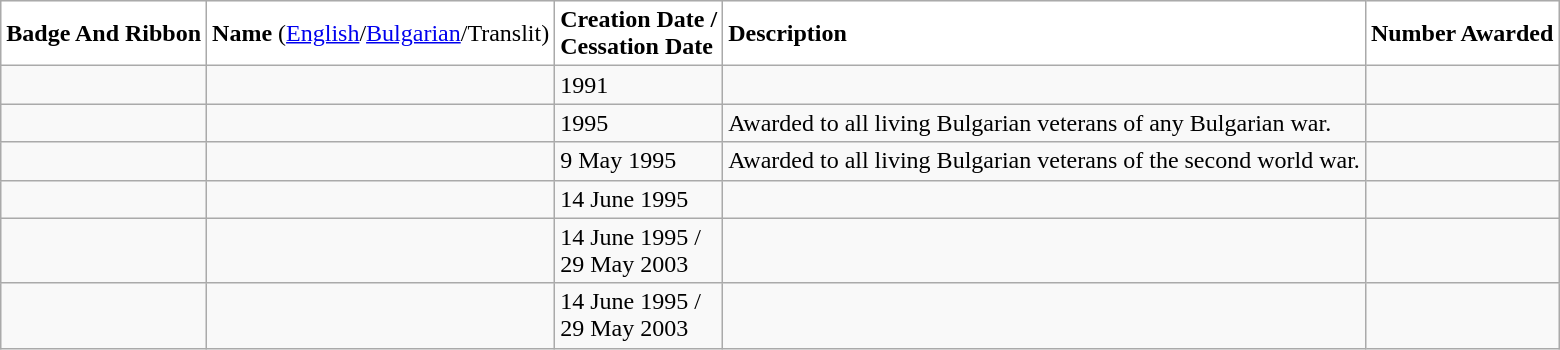<table class="wikitable">
<tr bgcolor="#FFFFFF">
<td><strong>Badge And Ribbon</strong></td>
<td><strong>Name</strong> (<a href='#'>English</a>/<a href='#'>Bulgarian</a>/Translit)</td>
<td><strong>Creation Date /<br>Cessation Date</strong></td>
<td><strong>Description</strong></td>
<td><strong>Number Awarded</strong></td>
</tr>
<tr>
<td></td>
<td></td>
<td>1991</td>
<td></td>
<td></td>
</tr>
<tr>
<td></td>
<td></td>
<td>1995</td>
<td>Awarded to all living Bulgarian veterans of any Bulgarian war.</td>
<td></td>
</tr>
<tr>
<td></td>
<td></td>
<td>9 May 1995</td>
<td>Awarded to all living Bulgarian veterans of the second world war.</td>
<td></td>
</tr>
<tr>
<td></td>
<td></td>
<td>14 June 1995</td>
<td></td>
<td></td>
</tr>
<tr>
<td></td>
<td></td>
<td>14 June 1995 /<br>29 May 2003</td>
<td></td>
<td></td>
</tr>
<tr>
<td></td>
<td></td>
<td>14 June 1995 /<br>29 May 2003</td>
<td></td>
<td></td>
</tr>
</table>
